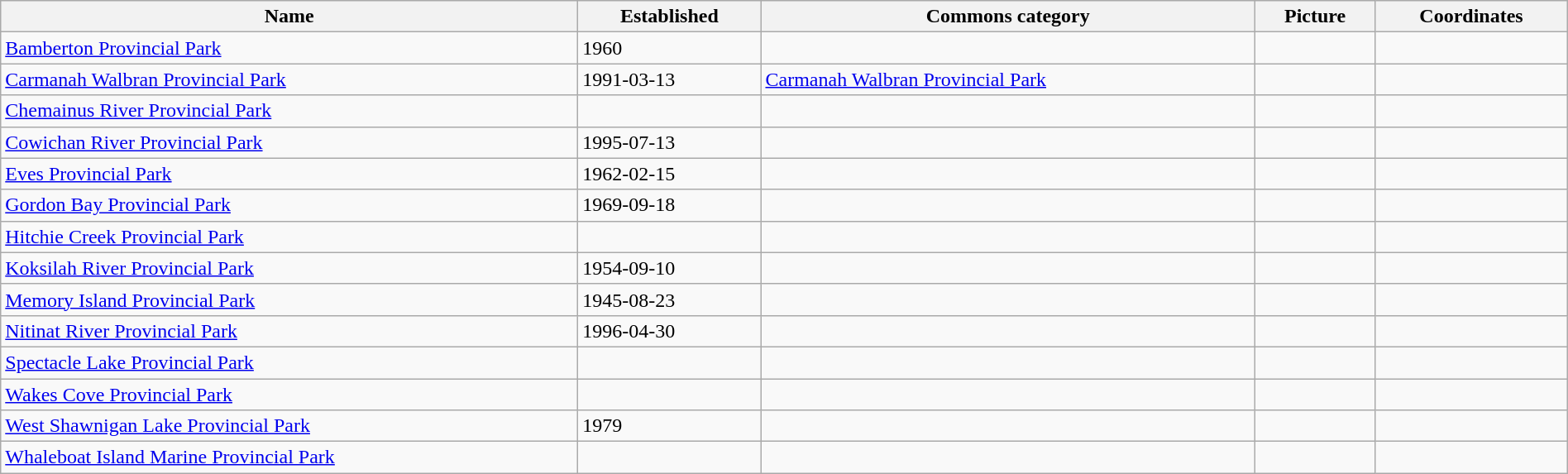<table class='wikitable sortable' style="width:100%">
<tr>
<th>Name</th>
<th>Established</th>
<th>Commons category</th>
<th>Picture</th>
<th>Coordinates</th>
</tr>
<tr>
<td><a href='#'>Bamberton Provincial Park</a></td>
<td>1960</td>
<td></td>
<td></td>
<td></td>
</tr>
<tr>
<td><a href='#'>Carmanah Walbran Provincial Park</a></td>
<td>1991-03-13</td>
<td><a href='#'>Carmanah Walbran Provincial Park</a></td>
<td></td>
<td></td>
</tr>
<tr>
<td><a href='#'>Chemainus River Provincial Park</a></td>
<td></td>
<td></td>
<td></td>
<td></td>
</tr>
<tr>
<td><a href='#'>Cowichan River Provincial Park</a></td>
<td>1995-07-13</td>
<td></td>
<td></td>
<td></td>
</tr>
<tr>
<td><a href='#'>Eves Provincial Park</a></td>
<td>1962-02-15</td>
<td></td>
<td></td>
<td></td>
</tr>
<tr>
<td><a href='#'>Gordon Bay Provincial Park</a></td>
<td>1969-09-18</td>
<td></td>
<td></td>
<td></td>
</tr>
<tr>
<td><a href='#'>Hitchie Creek Provincial Park</a></td>
<td></td>
<td></td>
<td></td>
<td></td>
</tr>
<tr>
<td><a href='#'>Koksilah River Provincial Park</a></td>
<td>1954-09-10</td>
<td></td>
<td></td>
<td></td>
</tr>
<tr>
<td><a href='#'>Memory Island Provincial Park</a></td>
<td>1945-08-23</td>
<td></td>
<td></td>
<td></td>
</tr>
<tr>
<td><a href='#'>Nitinat River Provincial Park</a></td>
<td>1996-04-30</td>
<td></td>
<td></td>
<td></td>
</tr>
<tr>
<td><a href='#'>Spectacle Lake Provincial Park</a></td>
<td></td>
<td></td>
<td></td>
<td></td>
</tr>
<tr>
<td><a href='#'>Wakes Cove Provincial Park</a></td>
<td></td>
<td></td>
<td></td>
<td></td>
</tr>
<tr>
<td><a href='#'>West Shawnigan Lake Provincial Park</a></td>
<td>1979</td>
<td></td>
<td></td>
<td></td>
</tr>
<tr>
<td><a href='#'>Whaleboat Island Marine Provincial Park</a></td>
<td></td>
<td></td>
<td></td>
<td></td>
</tr>
</table>
